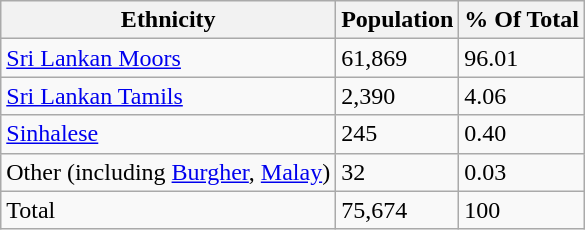<table class="wikitable">
<tr>
<th>Ethnicity</th>
<th>Population</th>
<th>% Of Total</th>
</tr>
<tr>
<td><a href='#'>Sri Lankan Moors</a></td>
<td>61,869</td>
<td>96.01</td>
</tr>
<tr>
<td><a href='#'>Sri Lankan Tamils</a></td>
<td>2,390</td>
<td>4.06</td>
</tr>
<tr>
<td><a href='#'>Sinhalese</a></td>
<td>245</td>
<td>0.40</td>
</tr>
<tr>
<td>Other (including <a href='#'>Burgher</a>, <a href='#'>Malay</a>)</td>
<td>32</td>
<td>0.03</td>
</tr>
<tr>
<td>Total</td>
<td>75,674</td>
<td>100</td>
</tr>
</table>
